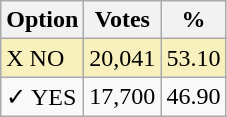<table class="wikitable">
<tr>
<th>Option</th>
<th>Votes</th>
<th>%</th>
</tr>
<tr>
<td style=background:#f8f1bd>X NO</td>
<td style=background:#f8f1bd>20,041</td>
<td style=background:#f8f1bd>53.10</td>
</tr>
<tr>
<td>✓ YES</td>
<td>17,700</td>
<td>46.90</td>
</tr>
</table>
